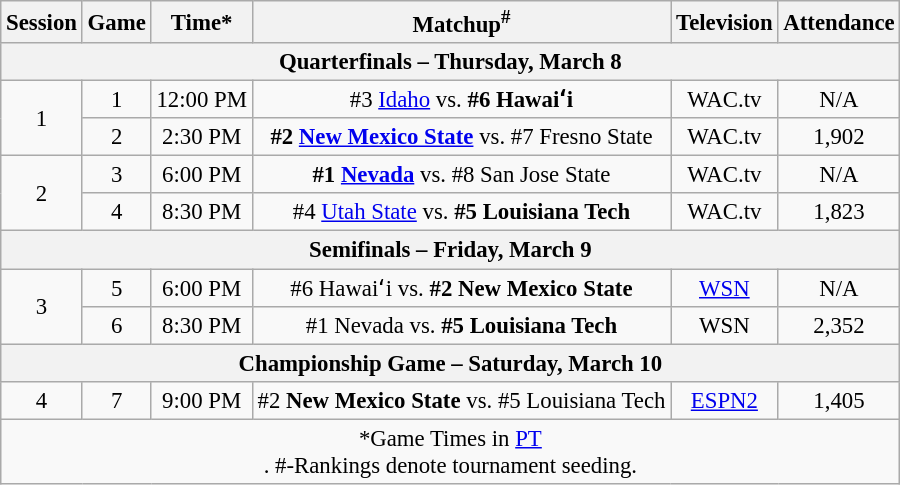<table class="wikitable" style="text-align:center;font-size: 95%">
<tr align="center">
<th>Session</th>
<th>Game</th>
<th>Time*</th>
<th>Matchup<sup>#</sup></th>
<th>Television</th>
<th>Attendance</th>
</tr>
<tr>
<th colspan=6>Quarterfinals – Thursday, March 8</th>
</tr>
<tr>
<td rowspan=2 style="text-align:center;">1</td>
<td>1</td>
<td>12:00 PM</td>
<td>#3 <a href='#'>Idaho</a> vs. <strong>#6 Hawaiʻi</strong></td>
<td>WAC.tv</td>
<td>N/A</td>
</tr>
<tr>
<td>2</td>
<td>2:30 PM</td>
<td><strong>#2 <a href='#'>New Mexico State</a></strong> vs. #7 Fresno State</td>
<td>WAC.tv</td>
<td>1,902</td>
</tr>
<tr>
<td rowspan=2 style="text-align:center;">2</td>
<td>3</td>
<td>6:00 PM</td>
<td><strong>#1 <a href='#'>Nevada</a></strong> vs. #8 San Jose State</td>
<td>WAC.tv</td>
<td>N/A</td>
</tr>
<tr>
<td>4</td>
<td>8:30 PM</td>
<td>#4 <a href='#'>Utah State</a> vs. <strong>#5 Louisiana Tech</strong></td>
<td>WAC.tv</td>
<td>1,823</td>
</tr>
<tr>
<th colspan=6>Semifinals – Friday, March 9</th>
</tr>
<tr>
<td rowspan=2 style="text-align:center;">3</td>
<td>5</td>
<td>6:00 PM</td>
<td>#6 Hawaiʻi vs. <strong>#2 New Mexico State</strong></td>
<td><a href='#'>WSN</a></td>
<td>N/A</td>
</tr>
<tr>
<td>6</td>
<td>8:30 PM</td>
<td>#1 Nevada vs. <strong>#5 Louisiana Tech</strong></td>
<td>WSN</td>
<td>2,352</td>
</tr>
<tr>
<th colspan=6>Championship Game – Saturday, March 10</th>
</tr>
<tr>
<td>4</td>
<td>7</td>
<td>9:00 PM</td>
<td>#2 <strong>New Mexico State</strong> vs. #5 Louisiana Tech</td>
<td><a href='#'>ESPN2</a></td>
<td>1,405</td>
</tr>
<tr>
<td colspan=6>*Game Times in <a href='#'>PT</a><br>. #-Rankings denote tournament seeding.</td>
</tr>
</table>
